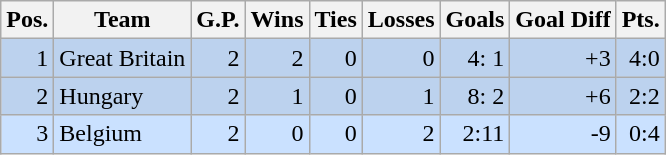<table class="wikitable">
<tr>
<th>Pos.</th>
<th>Team</th>
<th>G.P.</th>
<th>Wins</th>
<th>Ties</th>
<th>Losses</th>
<th>Goals</th>
<th>Goal Diff</th>
<th>Pts.</th>
</tr>
<tr bgcolor="#BCD2EE" align="right">
<td>1</td>
<td align="left"> Great Britain</td>
<td>2</td>
<td>2</td>
<td>0</td>
<td>0</td>
<td>4: 1</td>
<td>+3</td>
<td>4:0</td>
</tr>
<tr bgcolor="#BCD2EE" align="right">
<td>2</td>
<td align="left"> Hungary</td>
<td>2</td>
<td>1</td>
<td>0</td>
<td>1</td>
<td>8: 2</td>
<td>+6</td>
<td>2:2</td>
</tr>
<tr bgcolor="#CAE1FF" align="right">
<td>3</td>
<td align="left"> Belgium</td>
<td>2</td>
<td>0</td>
<td>0</td>
<td>2</td>
<td>2:11</td>
<td>-9</td>
<td>0:4</td>
</tr>
</table>
